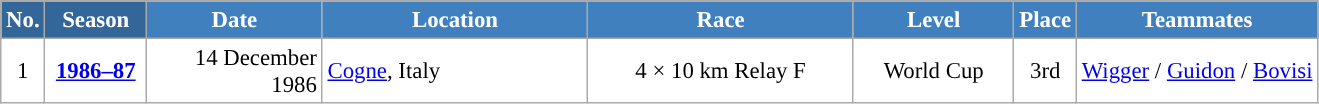<table class="wikitable sortable" style="font-size:95%; text-align:center; border:grey solid 1px; border-collapse:collapse; background:#ffffff;">
<tr style="background:#efefef;">
<th style="background-color:#369; color:white;">No.</th>
<th style="background-color:#369; color:white;">Season</th>
<th style="background-color:#4180be; color:white; width:110px;">Date</th>
<th style="background-color:#4180be; color:white; width:170px;">Location</th>
<th style="background-color:#4180be; color:white; width:170px;">Race</th>
<th style="background-color:#4180be; color:white; width:100px;">Level</th>
<th style="background-color:#4180be; color:white;">Place</th>
<th style="background-color:#4180be; color:white;">Teammates</th>
</tr>
<tr>
<td align=center>1</td>
<td rowspan=1 align=center><strong> <a href='#'>1986–87</a> </strong></td>
<td align=right>14 December 1986</td>
<td align=left> <a href='#'>Cogne</a>, Italy</td>
<td>4 × 10 km Relay F</td>
<td>World Cup</td>
<td>3rd</td>
<td><a href='#'>Wigger</a> / <a href='#'>Guidon</a> / <a href='#'>Bovisi</a></td>
</tr>
</table>
